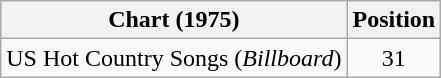<table class="wikitable">
<tr>
<th>Chart (1975)</th>
<th>Position</th>
</tr>
<tr>
<td>US Hot Country Songs (<em>Billboard</em>)</td>
<td align="center">31</td>
</tr>
</table>
